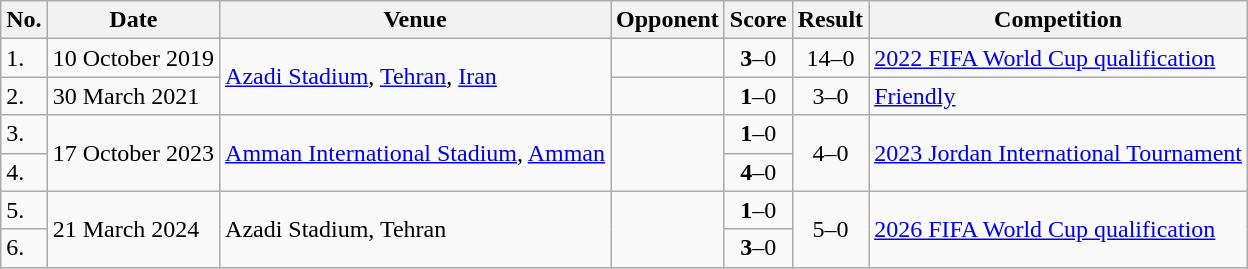<table class="wikitable">
<tr>
<th>No.</th>
<th>Date</th>
<th>Venue</th>
<th>Opponent</th>
<th>Score</th>
<th>Result</th>
<th>Competition</th>
</tr>
<tr>
<td>1.</td>
<td>10 October 2019</td>
<td rowspan=2><a href='#'>Azadi Stadium</a>, <a href='#'>Tehran</a>, <a href='#'>Iran</a></td>
<td></td>
<td align=center><strong>3</strong>–0</td>
<td align=center>14–0</td>
<td><a href='#'>2022 FIFA World Cup qualification</a></td>
</tr>
<tr>
<td>2.</td>
<td>30 March 2021</td>
<td></td>
<td align=center><strong>1</strong>–0</td>
<td align=center>3–0</td>
<td><a href='#'>Friendly</a></td>
</tr>
<tr>
<td>3.</td>
<td rowspan=2>17 October 2023</td>
<td rowspan=2><a href='#'>Amman International Stadium</a>, <a href='#'>Amman</a></td>
<td rowspan=2></td>
<td align=center><strong>1</strong>–0</td>
<td align=center rowspan=2>4–0</td>
<td rowspan=2><a href='#'>2023 Jordan International Tournament</a></td>
</tr>
<tr>
<td>4.</td>
<td align=center><strong>4</strong>–0</td>
</tr>
<tr>
<td>5.</td>
<td rowspan=2>21 March 2024</td>
<td rowspan=2>Azadi Stadium, Tehran</td>
<td rowspan=2></td>
<td align=center><strong>1</strong>–0</td>
<td align=center rowspan=2>5–0</td>
<td rowspan=2><a href='#'>2026 FIFA World Cup qualification</a></td>
</tr>
<tr>
<td>6.</td>
<td align=center><strong>3</strong>–0</td>
</tr>
</table>
